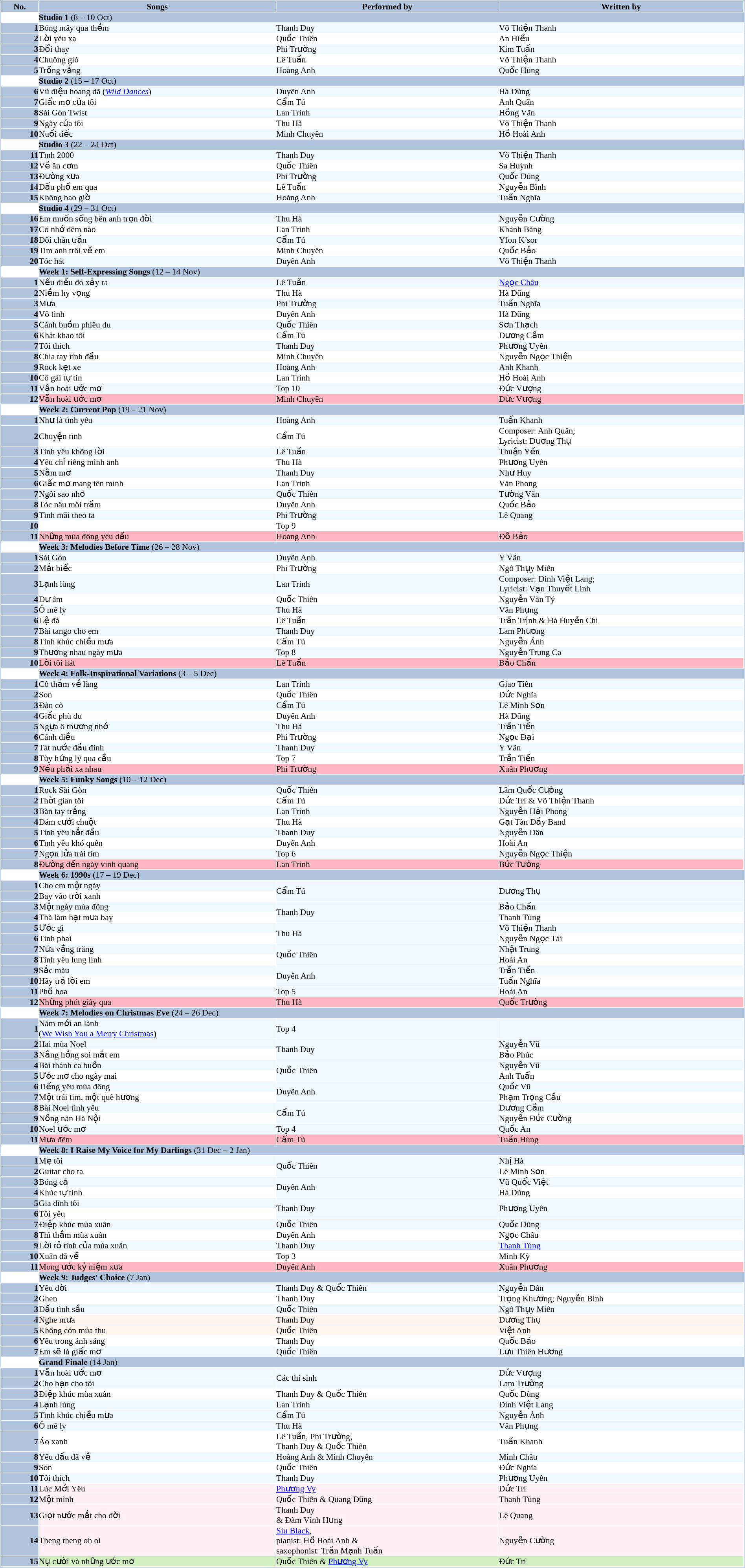<table width=100% cellpadding=0 cellspacing=1 style="font-size: 90%; border: 1px solid #b0c4de;">
<tr bgcolor="#b0c4de" style="height:18px;">
<th width="5%">No.</th>
<th width="32%">Songs</th>
<th width="30%">Performed by</th>
<th>Written by</th>
</tr>
<tr>
<td></td>
<td bgcolor="#b0c4de" colspan="4"><span><strong>Studio 1</strong></span> (8 – 10 Oct)</td>
</tr>
<tr>
<td bgcolor="#b0c4de" align="right"><strong>1</strong></td>
<td bgcolor="#F0F8FF">Bóng mây qua thềm</td>
<td bgcolor="#F0F8FF">Thanh Duy</td>
<td bgcolor="#F0F8FF">Võ Thiện Thanh</td>
</tr>
<tr>
<td bgcolor="#b0c4de" align="right"><strong>2</strong></td>
<td>Lời yêu xa</td>
<td>Quốc Thiên</td>
<td>An Hiếu</td>
</tr>
<tr>
<td bgcolor="#b0c4de" align="right"><strong>3</strong></td>
<td bgcolor="#F0F8FF">Đổi thay</td>
<td bgcolor="#F0F8FF">Phi Trường</td>
<td bgcolor="#F0F8FF">Kim Tuấn</td>
</tr>
<tr>
<td bgcolor="#b0c4de" align="right"><strong>4</strong></td>
<td>Chuông gió</td>
<td>Lê Tuấn</td>
<td>Võ Thiện Thanh</td>
</tr>
<tr>
<td bgcolor="#b0c4de" align="right"><strong>5</strong></td>
<td bgcolor="#F0F8FF">Trống vắng</td>
<td bgcolor="#F0F8FF">Hoàng Anh</td>
<td bgcolor="#F0F8FF">Quốc Hùng</td>
</tr>
<tr>
<td></td>
<td bgcolor="#b0c4de" colspan="4"><span><strong>Studio 2</strong></span> (15 – 17 Oct)</td>
</tr>
<tr>
<td bgcolor="#b0c4de" align="right"><strong>6</strong></td>
<td bgcolor="#F0F8FF">Vũ điệu hoang dã (<em><a href='#'>Wild Dances</a></em>)</td>
<td bgcolor="#F0F8FF">Duyên Anh</td>
<td bgcolor="#F0F8FF">Hà Dũng</td>
</tr>
<tr>
<td bgcolor="#b0c4de" align="right"><strong>7</strong></td>
<td>Giấc mơ của tôi</td>
<td>Cẩm Tú</td>
<td>Anh Quân</td>
</tr>
<tr>
<td bgcolor="#b0c4de" align="right"><strong>8</strong></td>
<td bgcolor="#F0F8FF">Sài Gòn Twist</td>
<td bgcolor="#F0F8FF">Lan Trinh</td>
<td bgcolor="#F0F8FF">Hồng Vân</td>
</tr>
<tr>
<td bgcolor="#b0c4de" align="right"><strong>9</strong></td>
<td>Ngày của tôi</td>
<td>Thu Hà</td>
<td>Võ Thiện Thanh</td>
</tr>
<tr>
<td bgcolor="#b0c4de" align="right"><strong>10</strong></td>
<td bgcolor="#F0F8FF">Nuối tiếc</td>
<td bgcolor="#F0F8FF">Minh Chuyên</td>
<td bgcolor="#F0F8FF">Hồ Hoài Anh</td>
</tr>
<tr>
<td></td>
<td bgcolor="#b0c4de" colspan="4"><span><strong>Studio 3</strong></span> (22 – 24 Oct)</td>
</tr>
<tr>
<td bgcolor="#b0c4de" align="right"><strong>11</strong></td>
<td bgcolor="#F0F8FF">Tình 2000</td>
<td bgcolor="#F0F8FF">Thanh Duy</td>
<td bgcolor="#F0F8FF">Võ Thiện Thanh</td>
</tr>
<tr>
<td bgcolor="#b0c4de" align="right"><strong>12</strong></td>
<td>Về ăn cơm</td>
<td>Quốc Thiên</td>
<td>Sa Huỳnh</td>
</tr>
<tr>
<td bgcolor="#b0c4de" align="right"><strong>13</strong></td>
<td bgcolor="#F0F8FF">Đường xưa</td>
<td bgcolor="#F0F8FF">Phi Trường</td>
<td bgcolor="#F0F8FF">Quốc Dũng</td>
</tr>
<tr>
<td bgcolor="#b0c4de" align="right"><strong>14</strong></td>
<td>Dấu phố em qua</td>
<td>Lê Tuấn</td>
<td>Nguyễn Bình</td>
</tr>
<tr>
<td bgcolor="#b0c4de" align="right"><strong>15</strong></td>
<td bgcolor="#F0F8FF">Không bao giờ</td>
<td bgcolor="#F0F8FF">Hoàng Anh</td>
<td bgcolor="#F0F8FF">Tuấn Nghĩa</td>
</tr>
<tr>
<td></td>
<td bgcolor="#b0c4de" colspan="4"><span><strong>Studio 4</strong></span> (29 – 31 Oct)</td>
</tr>
<tr>
<td bgcolor="#b0c4de" align="right"><strong>16</strong></td>
<td bgcolor="#F0F8FF">Em muốn sống bên anh trọn đời</td>
<td bgcolor="#F0F8FF">Thu Hà</td>
<td bgcolor="#F0F8FF">Nguyễn Cường</td>
</tr>
<tr>
<td bgcolor="#b0c4de" align="right"><strong>17</strong></td>
<td>Có nhớ đêm nào</td>
<td>Lan Trinh</td>
<td>Khánh Băng</td>
</tr>
<tr>
<td bgcolor="#b0c4de" align="right"><strong>18</strong></td>
<td bgcolor="#F0F8FF">Đôi chân trần</td>
<td bgcolor="#F0F8FF">Cẩm Tú</td>
<td bgcolor="#F0F8FF">Yfon K’sor</td>
</tr>
<tr>
<td bgcolor="#b0c4de" align="right"><strong>19</strong></td>
<td>Tim anh trôi về em</td>
<td>Minh Chuyên</td>
<td>Quốc Bảo</td>
</tr>
<tr>
<td bgcolor="#b0c4de" align="right"><strong>20</strong></td>
<td bgcolor="#F0F8FF">Tóc hát</td>
<td bgcolor="#F0F8FF">Duyên Anh</td>
<td bgcolor="#F0F8FF">Võ Thiện Thanh</td>
</tr>
<tr>
<td></td>
<td bgcolor="#b0c4de" colspan="4"><span><strong>Week  1: Self-Expressing Songs</strong></span> (12 – 14 Nov)</td>
</tr>
<tr>
<td bgcolor="#b0c4de" align="right"><strong>1</strong></td>
<td bgcolor="#F0F8FF">Nếu điều đó xảy ra</td>
<td bgcolor="#F0F8FF">Lê Tuấn</td>
<td bgcolor="#F0F8FF"><a href='#'>Ngọc Châu</a></td>
</tr>
<tr>
<td bgcolor="#b0c4de" align="right"><strong>2</strong></td>
<td>Niềm hy vọng</td>
<td>Thu Hà</td>
<td>Hà Dũng</td>
</tr>
<tr>
<td bgcolor="#b0c4de" align="right"><strong>3</strong></td>
<td bgcolor="#F0F8FF">Mưa</td>
<td bgcolor="#F0F8FF">Phi Trường</td>
<td bgcolor="#F0F8FF">Tuấn Nghĩa</td>
</tr>
<tr>
<td bgcolor="#b0c4de" align="right"><strong>4</strong></td>
<td>Vô tình</td>
<td>Duyên Anh</td>
<td>Hà Dũng</td>
</tr>
<tr>
<td bgcolor="#b0c4de" align="right"><strong>5</strong></td>
<td bgcolor="#F0F8FF">Cánh buồm phiêu du</td>
<td bgcolor="#F0F8FF">Quốc Thiên</td>
<td bgcolor="#F0F8FF">Sơn Thạch</td>
</tr>
<tr>
<td bgcolor="#b0c4de" align="right"><strong>6</strong></td>
<td>Khát khao tôi</td>
<td>Cẩm Tú</td>
<td>Dương Cầm</td>
</tr>
<tr>
<td bgcolor="#b0c4de" align="right"><strong>7</strong></td>
<td bgcolor="#F0F8FF">Tôi thích</td>
<td bgcolor="#F0F8FF">Thanh Duy</td>
<td bgcolor="#F0F8FF">Phương Uyên</td>
</tr>
<tr>
<td bgcolor="#b0c4de" align="right"><strong>8</strong></td>
<td>Chia tay tình đầu</td>
<td>Minh Chuyên</td>
<td>Nguyễn Ngọc Thiện</td>
</tr>
<tr>
<td bgcolor="#b0c4de" align="right"><strong>9</strong></td>
<td bgcolor="#F0F8FF">Rock kẹt xe</td>
<td bgcolor="#F0F8FF">Hoàng Anh</td>
<td bgcolor="#F0F8FF">Anh Khanh</td>
<td></td>
</tr>
<tr>
<td bgcolor="#b0c4de" align="right"><strong>10</strong></td>
<td>Cô gái tự tin</td>
<td>Lan Trinh</td>
<td>Hồ Hoài Anh</td>
</tr>
<tr>
<td bgcolor="#b0c4de" align="right"><strong>11</strong></td>
<td bgcolor="#F0F8FF">Vẫn hoài ước mơ</td>
<td bgcolor="#F0F8FF">Top 10</td>
<td bgcolor="#F0F8FF">Đức Vượng</td>
</tr>
<tr>
<td bgcolor="#b0c4de" align="right"><span><strong>12</strong></span></td>
<td bgcolor="#FFB6C1">Vẫn hoài ước mơ</td>
<td bgcolor="#FFB6C1">Minh Chuyên</td>
<td bgcolor="#FFB6C1">Đức Vượng</td>
</tr>
<tr>
<td></td>
<td bgcolor="#b0c4de" colspan="4"><span><strong>Week  2: Current Pop</strong></span> (19 – 21 Nov)</td>
</tr>
<tr>
<td bgcolor="#b0c4de" align="right"><strong>1</strong></td>
<td bgcolor="#F0F8FF">Như là tình yêu</td>
<td bgcolor="#F0F8FF">Hoàng Anh</td>
<td bgcolor="#F0F8FF">Tuấn Khanh</td>
</tr>
<tr>
<td bgcolor="#b0c4de" align="right"><strong>2</strong></td>
<td>Chuyện tình</td>
<td>Cẩm Tú</td>
<td>Composer: Anh Quân;<br> Lyricist: Dương Thụ</td>
</tr>
<tr>
<td bgcolor="#b0c4de" align="right"><strong>3</strong></td>
<td bgcolor="#F0F8FF">Tình yêu không lời</td>
<td bgcolor="#F0F8FF">Lê Tuấn</td>
<td bgcolor="#F0F8FF">Thuận Yến</td>
</tr>
<tr>
<td bgcolor="#b0c4de" align="right"><strong>4</strong></td>
<td>Yêu chỉ riêng mình anh</td>
<td>Thu Hà</td>
<td>Phương Uyên</td>
</tr>
<tr>
<td bgcolor="#b0c4de" align="right"><strong>5</strong></td>
<td bgcolor="#F0F8FF">Nằm mơ</td>
<td bgcolor="#F0F8FF">Thanh Duy</td>
<td bgcolor="#F0F8FF">Như Huy</td>
</tr>
<tr>
<td bgcolor="#b0c4de" align="right"><strong>6</strong></td>
<td>Giấc mơ mang tên mình</td>
<td>Lan Trinh</td>
<td>Văn Phong</td>
</tr>
<tr>
<td bgcolor="#b0c4de" align="right"><strong>7</strong></td>
<td bgcolor="#F0F8FF">Ngôi sao nhỏ</td>
<td bgcolor="#F0F8FF">Quốc Thiên</td>
<td bgcolor="#F0F8FF">Tường Văn</td>
</tr>
<tr>
<td bgcolor="#b0c4de" align="right"><strong>8</strong></td>
<td>Tóc nâu môi trầm</td>
<td>Duyên Anh</td>
<td>Quốc Bảo</td>
</tr>
<tr>
<td bgcolor="#b0c4de" align="right"><strong>9</strong></td>
<td bgcolor="#F0F8FF">Tình mãi theo ta</td>
<td bgcolor="#F0F8FF">Phi Trường</td>
<td bgcolor="#F0F8FF">Lê Quang</td>
</tr>
<tr>
<td bgcolor="#b0c4de" align="right"><strong>10</strong></td>
<td></td>
<td>Top 9</td>
<td></td>
</tr>
<tr>
<td bgcolor="#b0c4de" align="right"><span><strong>11</strong></span></td>
<td bgcolor="#FFB6C1">Những mùa đông yêu dấu</td>
<td bgcolor="#FFB6C1">Hoàng Anh</td>
<td bgcolor="#FFB6C1">Đỗ Bảo</td>
</tr>
<tr>
<td></td>
<td bgcolor="#b0c4de" colspan="4"><span><strong>Week  3: Melodies Before Time</strong></span> (26 – 28 Nov)</td>
</tr>
<tr>
<td bgcolor="#b0c4de" align="right"><strong>1</strong></td>
<td bgcolor="#F0F8FF">Sài Gòn</td>
<td bgcolor="#F0F8FF">Duyên Anh</td>
<td bgcolor="#F0F8FF">Y Vân</td>
</tr>
<tr>
<td bgcolor="#b0c4de" align="right"><strong>2</strong></td>
<td>Mắt biếc</td>
<td>Phi Trường</td>
<td>Ngô Thụy Miên</td>
</tr>
<tr>
<td bgcolor="#b0c4de" align="right"><strong>3</strong></td>
<td bgcolor="#F0F8FF">Lạnh lùng</td>
<td bgcolor="#F0F8FF">Lan Trinh</td>
<td bgcolor="#F0F8FF">Composer: Đinh Việt Lang;<br> Lyricist: Vạn Thuyết Linh</td>
</tr>
<tr>
<td bgcolor="#b0c4de" align="right"><strong>4</strong></td>
<td>Dư âm</td>
<td>Quốc Thiên</td>
<td>Nguyễn Văn Tý</td>
</tr>
<tr>
<td bgcolor="#b0c4de" align="right"><strong>5</strong></td>
<td bgcolor="#F0F8FF">Ô mê ly</td>
<td bgcolor="#F0F8FF">Thu Hà</td>
<td bgcolor="#F0F8FF">Văn Phụng</td>
</tr>
<tr>
<td bgcolor="#b0c4de" align="right"><strong>6</strong></td>
<td>Lệ đá</td>
<td>Lê Tuấn</td>
<td>Trần Trịnh & Hà Huyền Chi</td>
</tr>
<tr>
<td bgcolor="#b0c4de" align="right"><strong>7</strong></td>
<td bgcolor="#F0F8FF">Bài tango cho em</td>
<td bgcolor="#F0F8FF">Thanh Duy</td>
<td bgcolor="#F0F8FF">Lam Phương</td>
</tr>
<tr>
<td bgcolor="#b0c4de" align="right"><strong>8</strong></td>
<td>Tình khúc chiều mưa</td>
<td>Cẩm Tú</td>
<td>Nguyễn Ánh</td>
</tr>
<tr>
<td bgcolor="#b0c4de" align="right"><strong>9</strong></td>
<td bgcolor="#F0F8FF">Thương nhau ngày mưa</td>
<td bgcolor="#F0F8FF">Top 8</td>
<td bgcolor="#F0F8FF">Nguyễn Trung Ca</td>
</tr>
<tr>
<td bgcolor="#b0c4de" align="right"><span><strong>10</strong></span></td>
<td bgcolor="#FFB6C1">Lời tôi hát</td>
<td bgcolor="#FFB6C1">Lê Tuấn</td>
<td bgcolor="#FFB6C1">Bảo Chấn</td>
</tr>
<tr>
<td></td>
<td bgcolor="#b0c4de" colspan="4"><span><strong>Week  4: Folk-Inspirational Variations</strong></span> (3 – 5 Dec)</td>
</tr>
<tr>
<td bgcolor="#b0c4de" align="right"><strong>1</strong></td>
<td bgcolor="#F0F8FF">Cô thắm về làng</td>
<td bgcolor="#F0F8FF">Lan Trinh</td>
<td bgcolor="#F0F8FF">Giao Tiên</td>
</tr>
<tr>
<td bgcolor="#b0c4de" align="right"><strong>2</strong></td>
<td>Son</td>
<td>Quốc Thiên</td>
<td>Đức Nghĩa</td>
</tr>
<tr>
<td bgcolor="#b0c4de" align="right"><strong>3</strong></td>
<td bgcolor="#F0F8FF">Đàn cò</td>
<td bgcolor="#F0F8FF">Cẩm Tú</td>
<td bgcolor="#F0F8FF">Lê Minh Sơn</td>
</tr>
<tr>
<td bgcolor="#b0c4de" align="right"><strong>4</strong></td>
<td>Giấc phù du</td>
<td>Duyên Anh</td>
<td>Hà Dũng</td>
</tr>
<tr>
<td bgcolor="#b0c4de" align="right"><strong>5</strong></td>
<td bgcolor="#F0F8FF">Ngựa ô thương nhớ</td>
<td bgcolor="#F0F8FF">Thu Hà</td>
<td bgcolor="#F0F8FF">Trần Tiến</td>
</tr>
<tr>
<td bgcolor="#b0c4de" align="right"><strong>6</strong></td>
<td>Cánh diều</td>
<td>Phi Trường</td>
<td>Ngọc Đại</td>
</tr>
<tr>
<td bgcolor="#b0c4de" align="right"><strong>7</strong></td>
<td bgcolor="#F0F8FF">Tát nước đầu đình</td>
<td bgcolor="#F0F8FF">Thanh Duy</td>
<td bgcolor="#F0F8FF">Y Vân</td>
</tr>
<tr>
<td bgcolor="#b0c4de" align="right"><strong>8</strong></td>
<td>Tùy hứng lý qua cầu</td>
<td>Top 7</td>
<td>Trần Tiến</td>
</tr>
<tr>
<td bgcolor="#b0c4de" align="right"><span><strong>9</strong></span></td>
<td bgcolor="#FFB6C1">Nếu phải xa nhau</td>
<td bgcolor="#FFB6C1">Phi Trường</td>
<td bgcolor="#FFB6C1">Xuân Phương</td>
</tr>
<tr>
<td></td>
<td bgcolor="#b0c4de" colspan="4"><span><strong>Week 5: Funky Songs</strong></span> (10 – 12 Dec)</td>
</tr>
<tr>
<td bgcolor="#b0c4de" align="right"><strong>1</strong></td>
<td bgcolor="#F0F8FF">Rock Sài Gòn</td>
<td bgcolor="#F0F8FF">Quốc Thiên</td>
<td bgcolor="#F0F8FF">Lâm Quốc Cường</td>
</tr>
<tr>
<td bgcolor="#b0c4de" align="right"><strong>2</strong></td>
<td>Thời gian tôi</td>
<td>Cẩm Tú</td>
<td>Đức Trí & Võ Thiện Thanh</td>
</tr>
<tr>
<td bgcolor="#b0c4de" align="right"><strong>3</strong></td>
<td bgcolor="#F0F8FF">Bàn tay trắng</td>
<td bgcolor="#F0F8FF">Lan Trinh</td>
<td bgcolor="#F0F8FF">Nguyễn Hải Phong</td>
</tr>
<tr>
<td bgcolor="#b0c4de" align="right"><strong>4</strong></td>
<td>Đám cưới chuột</td>
<td>Thu Hà</td>
<td>Gạt Tàn Đầy Band</td>
</tr>
<tr>
<td bgcolor="#b0c4de" align="right"><strong>5</strong></td>
<td bgcolor="#F0F8FF">Tình yêu bắt đầu</td>
<td bgcolor="#F0F8FF">Thanh Duy</td>
<td bgcolor="#F0F8FF">Nguyễn Dân</td>
</tr>
<tr>
<td bgcolor="#b0c4de" align="right"><strong>6</strong></td>
<td>Tình yêu khó quên</td>
<td>Duyên Anh</td>
<td>Hoài An</td>
</tr>
<tr>
<td bgcolor="#b0c4de" align="right"><strong>7</strong></td>
<td bgcolor="#F0F8FF">Ngọn lửa trái tim</td>
<td bgcolor="#F0F8FF">Top 6</td>
<td bgcolor="#F0F8FF">Nguyễn Ngọc Thiện</td>
</tr>
<tr>
<td bgcolor="#b0c4de" align="right"><span><strong>8</strong></span></td>
<td bgcolor="#FFB6C1">Đường đến ngày vinh quang</td>
<td bgcolor="#FFB6C1">Lan Trinh</td>
<td bgcolor="#FFB6C1">Bức Tường</td>
</tr>
<tr>
<td></td>
<td bgcolor="#b0c4de" colspan="4"><span><strong>Week 6: 1990s</strong></span> (17 – 19 Dec)</td>
</tr>
<tr>
<td bgcolor="#b0c4de" align="right"><strong>1</strong></td>
<td bgcolor="#F0F8FF">Cho em một ngày</td>
<td bgcolor="#F0F8FF" rowspan="2">Cẩm Tú</td>
<td bgcolor="#F0F8FF" rowspan="2">Dương Thụ</td>
</tr>
<tr>
<td bgcolor="#b0c4de" align="right"><strong>2</strong></td>
<td>Bay vào trời xanh</td>
</tr>
<tr>
<td bgcolor="#b0c4de" align="right"><strong>3</strong></td>
<td bgcolor="#F0F8FF">Một ngày mùa đông</td>
<td bgcolor="#F0F8FF" rowspan="2">Thanh Duy</td>
<td bgcolor="#F0F8FF">Bảo Chấn</td>
</tr>
<tr>
<td bgcolor="#b0c4de" align="right"><strong>4</strong></td>
<td>Thà làm hạt mưa bay</td>
<td>Thanh Tùng</td>
</tr>
<tr>
<td bgcolor="#b0c4de" align="right"><strong>5</strong></td>
<td bgcolor="#F0F8FF">Ước gì</td>
<td bgcolor="#F0F8FF" rowspan="2">Thu Hà</td>
<td bgcolor="#F0F8FF">Võ Thiện Thanh</td>
</tr>
<tr>
<td bgcolor="#b0c4de" align="right"><strong>6</strong></td>
<td>Tình phai</td>
<td>Nguyễn Ngọc Tài</td>
</tr>
<tr>
<td bgcolor="#b0c4de" align="right"><strong>7</strong></td>
<td bgcolor="#F0F8FF">Nửa vầng trăng</td>
<td bgcolor="#F0F8FF" rowspan="2">Quốc Thiên</td>
<td bgcolor="#F0F8FF">Nhật Trung</td>
</tr>
<tr>
<td bgcolor="#b0c4de" align="right"><strong>8</strong></td>
<td>Tình yêu lung linh</td>
<td>Hoài An</td>
</tr>
<tr>
<td bgcolor="#b0c4de" align="right"><strong>9</strong></td>
<td bgcolor="#F0F8FF">Sắc màu</td>
<td bgcolor="#F0F8FF" rowspan="2">Duyên Anh</td>
<td bgcolor="#F0F8FF">Trần Tiến</td>
</tr>
<tr>
<td bgcolor="#b0c4de" align="right"><strong>10</strong></td>
<td>Hãy trả lời em</td>
<td>Tuấn Nghĩa</td>
</tr>
<tr>
<td bgcolor="#b0c4de" align="right"><strong>11</strong></td>
<td bgcolor="#F0F8FF">Phố hoa</td>
<td bgcolor="#F0F8FF">Top 5</td>
<td bgcolor="#F0F8FF">Hoài An</td>
</tr>
<tr>
<td bgcolor="#b0c4de" align="right"><span><strong>12</strong></span></td>
<td bgcolor="#FFB6C1">Những phút giây qua</td>
<td bgcolor="#FFB6C1">Thu Hà</td>
<td bgcolor="#FFB6C1">Quốc Trường</td>
</tr>
<tr>
<td></td>
<td bgcolor="#b0c4de" colspan="4"><span><strong>Week 7: Melodies on Christmas Eve</strong></span> (24 – 26 Dec)</td>
</tr>
<tr>
<td bgcolor="#b0c4de" align="right"><strong>1</strong></td>
<td bgcolor="#F0F8FF">Năm mới an lành<br> (<a href='#'>We Wish You a Merry Christmas</a>)</td>
<td bgcolor="#F0F8FF">Top 4</td>
<td bgcolor="#F0F8FF"></td>
</tr>
<tr>
<td bgcolor="#b0c4de" align="right"><strong>2</strong></td>
<td bgcolor="#F0F8FF">Hai mùa Noel</td>
<td bgcolor="#F0F8FF" rowspan="2">Thanh Duy</td>
<td bgcolor="#F0F8FF">Nguyễn Vũ</td>
</tr>
<tr>
<td bgcolor="#b0c4de" align="right"><strong>3</strong></td>
<td>Nắng hồng soi mắt em</td>
<td>Bảo Phúc</td>
</tr>
<tr>
<td bgcolor="#b0c4de" align="right"><strong>4</strong></td>
<td bgcolor="#F0F8FF">Bài thánh ca buồn</td>
<td bgcolor="#F0F8FF" rowspan="2">Quốc Thiên</td>
<td bgcolor="#F0F8FF">Nguyễn Vũ</td>
</tr>
<tr>
<td bgcolor="#b0c4de" align="right"><strong>5</strong></td>
<td>Ước mơ cho ngày mai</td>
<td>Anh Tuấn</td>
</tr>
<tr>
<td bgcolor="#b0c4de" align="right"><strong>6</strong></td>
<td bgcolor="#F0F8FF">Tiếng yêu mùa đông</td>
<td bgcolor="#F0F8FF" rowspan="2">Duyên Anh</td>
<td bgcolor="#F0F8FF">Quốc Vũ</td>
</tr>
<tr>
<td bgcolor="#b0c4de" align="right"><strong>7</strong></td>
<td>Một trái tim, một quê hương</td>
<td>Phạm Trọng Cầu</td>
</tr>
<tr>
<td bgcolor="#b0c4de" align="right"><strong>8</strong></td>
<td bgcolor="#F0F8FF">Bài Noel tình yêu</td>
<td bgcolor="#F0F8FF" rowspan="2">Cẩm Tú</td>
<td bgcolor="#F0F8FF">Dương Cầm</td>
</tr>
<tr>
<td bgcolor="#b0c4de" align="right"><strong>9</strong></td>
<td>Nồng nàn Hà Nội</td>
<td>Nguyễn Đức Cường</td>
</tr>
<tr>
<td bgcolor="#b0c4de" align="right"><strong>10</strong></td>
<td bgcolor="#F0F8FF">Noel ước mơ</td>
<td bgcolor="#F0F8FF">Top 4</td>
<td bgcolor="#F0F8FF">Quốc An</td>
</tr>
<tr>
<td bgcolor="#b0c4de" align="right"><span><strong>11</strong></span></td>
<td bgcolor="#FFB6C1">Mưa đêm</td>
<td bgcolor="#FFB6C1">Cẩm Tú</td>
<td bgcolor="#FFB6C1">Tuấn Hùng</td>
</tr>
<tr>
<td></td>
<td bgcolor="#b0c4de" colspan="4"><span><strong>Week 8: I Raise My Voice for My Darlings</strong></span> (31 Dec – 2 Jan)</td>
</tr>
<tr>
<td bgcolor="#b0c4de" align="right"><strong>1</strong></td>
<td bgcolor="#F0F8FF">Mẹ tôi</td>
<td bgcolor="#F0F8FF" rowspan="2">Quốc Thiên</td>
<td bgcolor="#F0F8FF">Nhị Hà</td>
</tr>
<tr>
<td bgcolor="#b0c4de" align="right"><strong>2</strong></td>
<td>Guitar cho ta</td>
<td>Lê Minh Sơn</td>
</tr>
<tr>
<td bgcolor="#b0c4de" align="right"><strong>3</strong></td>
<td bgcolor="#F0F8FF">Bóng cả</td>
<td bgcolor="#F0F8FF" rowspan="2">Duyên Anh</td>
<td bgcolor="#F0F8FF">Vũ Quốc Việt</td>
</tr>
<tr>
<td bgcolor="#b0c4de" align="right"><strong>4</strong></td>
<td>Khúc tự tình</td>
<td>Hà Dũng</td>
</tr>
<tr>
<td bgcolor="#b0c4de" align="right"><strong>5</strong></td>
<td bgcolor="#F0F8FF">Gia đình tôi</td>
<td bgcolor="#F0F8FF" rowspan="2">Thanh Duy</td>
<td bgcolor="#F0F8FF" rowspan="2">Phương Uyên</td>
</tr>
<tr>
<td bgcolor="#b0c4de" align="right"><strong>6</strong></td>
<td>Tôi yêu</td>
</tr>
<tr>
<td bgcolor="#b0c4de" align="right"><strong>7</strong></td>
<td bgcolor="#F0F8FF">Điệp khúc mùa xuân</td>
<td bgcolor="#F0F8FF">Quốc Thiên</td>
<td bgcolor="#F0F8FF">Quốc Dũng</td>
</tr>
<tr>
<td bgcolor="#b0c4de" align="right"><strong>8</strong></td>
<td>Thì thầm mùa xuân</td>
<td>Duyên Anh</td>
<td>Ngọc Châu</td>
</tr>
<tr>
<td bgcolor="#b0c4de" align="right"><strong>9</strong></td>
<td bgcolor="#F0F8FF">Lời tỏ tình của mùa xuân</td>
<td bgcolor="#F0F8FF">Thanh Duy</td>
<td bgcolor="#F0F8FF"><a href='#'>Thanh Tùng</a></td>
</tr>
<tr>
<td bgcolor="#b0c4de" align="right"><strong>10</strong></td>
<td>Xuân đã về</td>
<td>Top 3</td>
<td>Minh Kỳ</td>
</tr>
<tr>
<td bgcolor="#b0c4de" align="right"><span><strong>11</strong></span></td>
<td bgcolor="#FFB6C1">Mong ước kỷ niệm xưa</td>
<td bgcolor="#FFB6C1">Duyên Anh</td>
<td bgcolor="#FFB6C1">Xuân Phương</td>
</tr>
<tr>
<td></td>
<td bgcolor="#b0c4de" colspan="4"><span><strong>Week 9: Judges' Choice</strong></span> (7 Jan)</td>
</tr>
<tr>
<td bgcolor="#b0c4de" align="right"><strong>1</strong></td>
<td bgcolor="#F0F8FF">Yêu đời</td>
<td bgcolor="#F0F8FF">Thanh Duy & Quốc Thiên</td>
<td bgcolor="#F0F8FF">Nguyễn Dân</td>
</tr>
<tr>
<td bgcolor="#b0c4de" align="right"><strong>2</strong></td>
<td>Ghen</td>
<td>Thanh Duy</td>
<td>Trọng Khương; Nguyễn Bính</td>
</tr>
<tr>
<td bgcolor="#b0c4de" align="right"><strong>3</strong></td>
<td bgcolor="#F0F8FF">Dấu tình sầu</td>
<td bgcolor="#F0F8FF">Quốc Thiên</td>
<td bgcolor="#F0F8FF">Ngô Thụy Miên</td>
</tr>
<tr>
<td bgcolor="#b0c4de" align="right"><span><strong>4</strong></span></td>
<td bgcolor="#FFF5EE">Nghe mưa</td>
<td bgcolor="#FFF5EE">Thanh Duy</td>
<td bgcolor="#FFF5EE">Dương Thụ</td>
</tr>
<tr>
<td bgcolor="#b0c4de" align="right"><span><strong>5</strong></span></td>
<td bgcolor="#FFF5EE">Không còn mùa thu</td>
<td bgcolor="#FFF5EE">Quốc Thiên</td>
<td bgcolor="#FFF5EE">Việt Anh</td>
</tr>
<tr>
<td bgcolor="#b0c4de" align="right"><strong>6</strong></td>
<td>Yêu trong ánh sáng</td>
<td>Thanh Duy</td>
<td>Quốc Bảo</td>
</tr>
<tr>
<td bgcolor="#b0c4de" align="right"><strong>7</strong></td>
<td bgcolor="#F0F8FF">Em sẽ là giấc mơ</td>
<td bgcolor="#F0F8FF">Quốc Thiên</td>
<td bgcolor="#F0F8FF">Lưu Thiên Hương</td>
</tr>
<tr>
<td></td>
<td bgcolor="#b0c4de" colspan="4"><span><strong>Grand Finale</strong></span> (14 Jan)</td>
</tr>
<tr>
<td bgcolor="#b0c4de" align="right"><strong>1</strong></td>
<td bgcolor="#F0F8FF">Vẫn hoài ước mơ</td>
<td bgcolor="#F0F8FF" rowspan="2">Các thí sinh</td>
<td bgcolor="#F0F8FF">Đức Vượng</td>
</tr>
<tr>
<td bgcolor="#b0c4de" align="right"><strong>2</strong></td>
<td bgcolor="#F0F8FF">Cho bạn cho tôi</td>
<td bgcolor="#F0F8FF">Lam Trường</td>
</tr>
<tr>
<td bgcolor="#b0c4de" align="right"><strong>3</strong></td>
<td>Điệp khúc mùa xuân</td>
<td>Thanh Duy & Quốc Thiên</td>
<td>Quốc Dũng</td>
</tr>
<tr>
<td bgcolor="#b0c4de" align="right"><strong>4</strong></td>
<td bgcolor="#F0F8FF">Lạnh lùng</td>
<td bgcolor="#F0F8FF">Lan Trình</td>
<td bgcolor="#F0F8FF">Đinh Việt Lang</td>
</tr>
<tr>
<td bgcolor="#b0c4de" align="right"><strong>5</strong></td>
<td bgcolor="#F0F8FF">Tình khúc chiều mưa</td>
<td bgcolor="#F0F8FF">Cẩm Tú</td>
<td bgcolor="#F0F8FF">Nguyễn Ánh</td>
</tr>
<tr>
<td bgcolor="#b0c4de" align="right"><strong>6</strong></td>
<td bgcolor="#F0F8FF">Ô mê ly</td>
<td bgcolor="#F0F8FF">Thu Hà</td>
<td bgcolor="#F0F8FF">Văn Phụng</td>
</tr>
<tr>
<td bgcolor="#b0c4de" align="right"><strong>7</strong></td>
<td>Áo xanh</td>
<td>Lê Tuấn, Phi Trường,<br> Thanh Duy & Quốc Thiên</td>
<td>Tuấn Khanh</td>
</tr>
<tr>
<td bgcolor="#b0c4de" align="right"><strong>8</strong></td>
<td bgcolor="#F0F8FF">Yêu dấu đã về</td>
<td bgcolor="#F0F8FF">Hoàng Anh & Minh Chuyên</td>
<td bgcolor="#F0F8FF">Minh Châu</td>
</tr>
<tr>
<td bgcolor="#b0c4de" align="right"><strong>9</strong></td>
<td>Son</td>
<td>Quốc Thiên</td>
<td>Đức Nghĩa</td>
</tr>
<tr>
<td bgcolor="#b0c4de" align="right"><strong>10</strong></td>
<td bgcolor="#F0F8FF">Tôi thích</td>
<td bgcolor="#F0F8FF">Thanh Duy</td>
<td bgcolor="#F0F8FF">Phương Uyên</td>
</tr>
<tr>
<td bgcolor="#b0c4de" align="right"><span><strong>11</strong></span></td>
<td bgcolor="#FFF0F5">Lúc Mới Yêu</td>
<td bgcolor="#FFF0F5"><a href='#'>Phương Vy</a></td>
<td bgcolor="#FFF0F5">Đức Trí</td>
</tr>
<tr>
<td bgcolor="#b0c4de" align="right"><span><strong>12</strong></span></td>
<td bgcolor="#FFF0F5">Một mình</td>
<td bgcolor="#FFF0F5">Quốc Thiên & Quang Dũng</td>
<td bgcolor="#FFF0F5">Thanh Tùng</td>
</tr>
<tr>
<td bgcolor="#b0c4de" align="right"><span><strong>13</strong></span></td>
<td bgcolor="#FFF0F5">Giọt nước mắt cho đời</td>
<td bgcolor="#FFF0F5">Thanh Duy<br> & Đàm Vĩnh Hưng</td>
<td bgcolor="#FFF0F5">Lê Quang</td>
</tr>
<tr>
<td bgcolor="#b0c4de" align="right"><span><strong>14</strong></span></td>
<td bgcolor="#FFF0F5">Theng theng oh oi</td>
<td bgcolor="#FFF0F5"><a href='#'>Siu Black</a>,<br> pianist: Hồ Hoài Anh &<br> saxophonist: Trần Mạnh Tuấn</td>
<td bgcolor="#FFF0F5">Nguyễn Cường</td>
</tr>
<tr>
<td bgcolor="#b0c4de" align="right"><span><strong>15</strong></span></td>
<td bgcolor="#d0f0c0">Nụ cười và những ước mơ</td>
<td bgcolor="#d0f0c0">Quốc Thiên & <a href='#'>Phương Vy</a></td>
<td bgcolor="#d0f0c0">Đức Trí</td>
</tr>
<tr>
<td bgcolor="#b0c4de" colspan="5"></td>
</tr>
</table>
